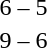<table style="text-align:center">
<tr>
<th width=200></th>
<th width=100></th>
<th width=200></th>
</tr>
<tr>
<td align=right><strong></strong></td>
<td>6 – 5</td>
<td align=left></td>
</tr>
<tr>
<td align=right><strong></strong></td>
<td>9 – 6</td>
<td align=left></td>
</tr>
</table>
